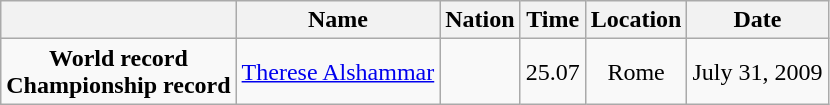<table class=wikitable style=text-align:center>
<tr>
<th></th>
<th>Name</th>
<th>Nation</th>
<th>Time</th>
<th>Location</th>
<th>Date</th>
</tr>
<tr>
<td><strong>World record</strong> <br> <strong>Championship record</strong></td>
<td><a href='#'>Therese Alshammar</a></td>
<td></td>
<td align=left>25.07</td>
<td>Rome</td>
<td>July 31, 2009</td>
</tr>
</table>
